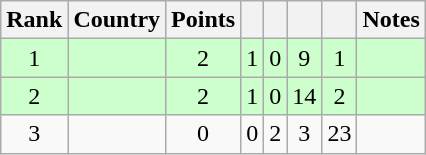<table class="wikitable sortable" style="text-align: center;">
<tr>
<th>Rank</th>
<th>Country</th>
<th>Points</th>
<th></th>
<th></th>
<th></th>
<th></th>
<th>Notes</th>
</tr>
<tr style="background:#cfc;">
<td>1</td>
<td align=left></td>
<td>2</td>
<td>1</td>
<td>0</td>
<td>9</td>
<td>1</td>
<td></td>
</tr>
<tr style="background:#cfc;">
<td>2</td>
<td align=left></td>
<td>2</td>
<td>1</td>
<td>0</td>
<td>14</td>
<td>2</td>
<td></td>
</tr>
<tr>
<td>3</td>
<td align=left></td>
<td>0</td>
<td>0</td>
<td>2</td>
<td>3</td>
<td>23</td>
<td></td>
</tr>
</table>
